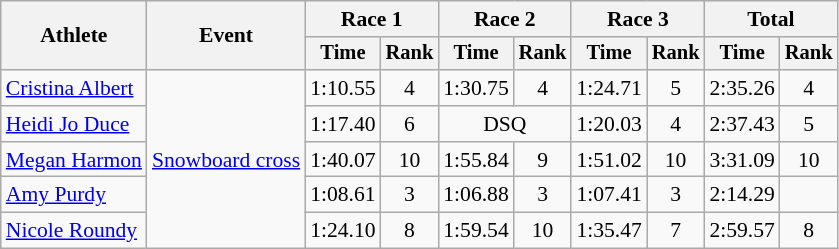<table class="wikitable" style="font-size:90%">
<tr>
<th rowspan="2">Athlete</th>
<th rowspan="2">Event</th>
<th colspan=2>Race 1</th>
<th colspan=2>Race 2</th>
<th colspan=2>Race 3</th>
<th colspan=2>Total</th>
</tr>
<tr style="font-size:95%">
<th>Time</th>
<th>Rank</th>
<th>Time</th>
<th>Rank</th>
<th>Time</th>
<th>Rank</th>
<th>Time</th>
<th>Rank</th>
</tr>
<tr align=center>
<td align=left><a href='#'>Cristina Albert</a></td>
<td align=left rowspan=5><a href='#'>Snowboard cross</a></td>
<td>1:10.55</td>
<td>4</td>
<td>1:30.75</td>
<td>4</td>
<td>1:24.71</td>
<td>5</td>
<td>2:35.26</td>
<td>4</td>
</tr>
<tr align=center>
<td align=left><a href='#'>Heidi Jo Duce</a></td>
<td>1:17.40</td>
<td>6</td>
<td colspan=2>DSQ</td>
<td>1:20.03</td>
<td>4</td>
<td>2:37.43</td>
<td>5</td>
</tr>
<tr align=center>
<td align=left><a href='#'>Megan Harmon</a></td>
<td>1:40.07</td>
<td>10</td>
<td>1:55.84</td>
<td>9</td>
<td>1:51.02</td>
<td>10</td>
<td>3:31.09</td>
<td>10</td>
</tr>
<tr align=center>
<td align=left><a href='#'>Amy Purdy</a></td>
<td>1:08.61</td>
<td>3</td>
<td>1:06.88</td>
<td>3</td>
<td>1:07.41</td>
<td>3</td>
<td>2:14.29</td>
<td></td>
</tr>
<tr align=center>
<td align=left><a href='#'>Nicole Roundy</a></td>
<td>1:24.10</td>
<td>8</td>
<td>1:59.54</td>
<td>10</td>
<td>1:35.47</td>
<td>7</td>
<td>2:59.57</td>
<td>8</td>
</tr>
</table>
